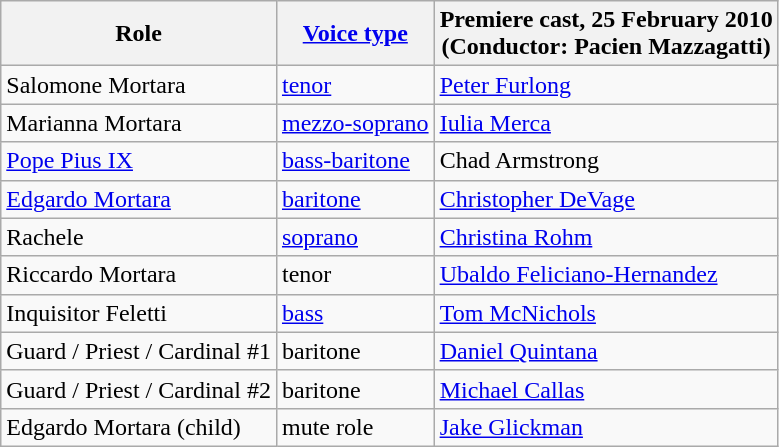<table class="wikitable">
<tr>
<th>Role</th>
<th><a href='#'>Voice type</a></th>
<th>Premiere cast, 25 February 2010<br>(Conductor: Pacien Mazzagatti)</th>
</tr>
<tr>
<td>Salomone Mortara</td>
<td><a href='#'>tenor</a></td>
<td><a href='#'>Peter Furlong</a></td>
</tr>
<tr>
<td>Marianna Mortara</td>
<td><a href='#'>mezzo-soprano</a></td>
<td><a href='#'>Iulia Merca</a></td>
</tr>
<tr>
<td><a href='#'>Pope Pius IX</a></td>
<td><a href='#'>bass-baritone</a></td>
<td>Chad Armstrong</td>
</tr>
<tr>
<td><a href='#'>Edgardo Mortara</a></td>
<td><a href='#'>baritone</a></td>
<td><a href='#'>Christopher DeVage</a></td>
</tr>
<tr>
<td>Rachele</td>
<td><a href='#'>soprano</a></td>
<td><a href='#'>Christina Rohm</a></td>
</tr>
<tr>
<td>Riccardo Mortara</td>
<td>tenor</td>
<td><a href='#'>Ubaldo Feliciano-Hernandez</a></td>
</tr>
<tr>
<td>Inquisitor Feletti</td>
<td><a href='#'>bass</a></td>
<td><a href='#'>Tom McNichols</a></td>
</tr>
<tr>
<td>Guard / Priest / Cardinal #1</td>
<td>baritone</td>
<td><a href='#'>Daniel Quintana</a></td>
</tr>
<tr>
<td>Guard / Priest / Cardinal #2</td>
<td>baritone</td>
<td><a href='#'>Michael Callas</a></td>
</tr>
<tr>
<td>Edgardo Mortara (child)</td>
<td>mute role</td>
<td><a href='#'>Jake Glickman</a></td>
</tr>
</table>
